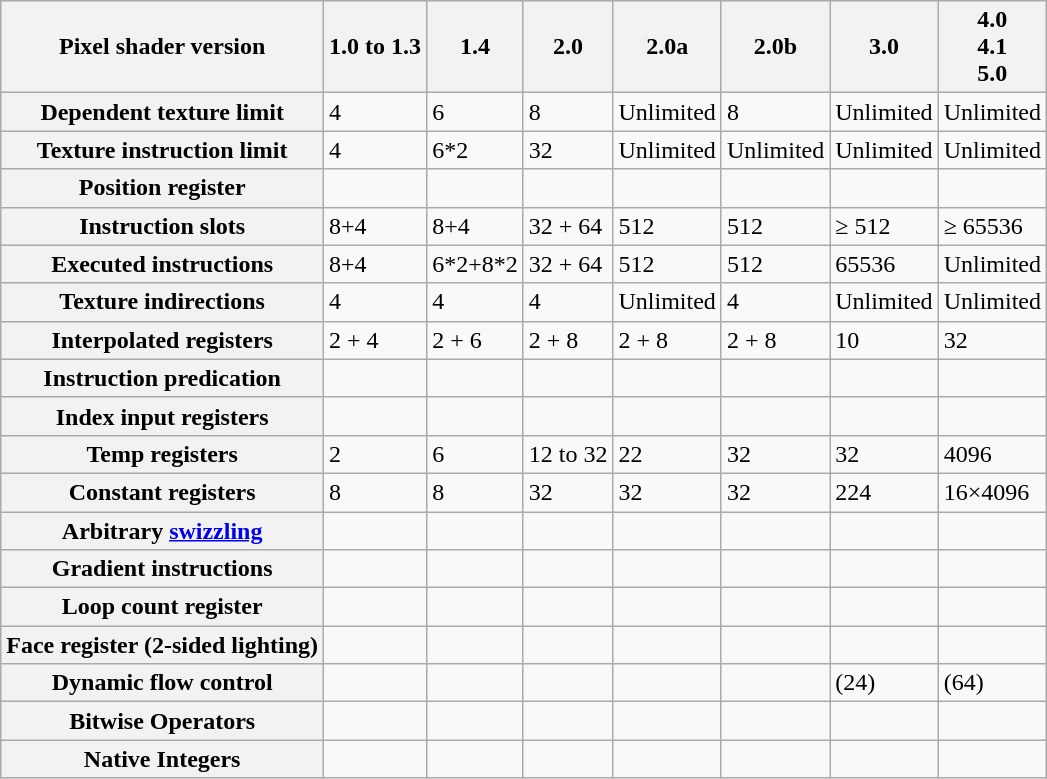<table class="wikitable">
<tr>
<th>Pixel shader version</th>
<th>1.0 to 1.3</th>
<th>1.4</th>
<th>2.0</th>
<th>2.0a</th>
<th>2.0b</th>
<th>3.0</th>
<th>4.0      <br>4.1      <br>5.0</th>
</tr>
<tr>
<th>Dependent texture limit</th>
<td>4</td>
<td>6</td>
<td>8</td>
<td>Unlimited</td>
<td>8</td>
<td>Unlimited</td>
<td>Unlimited</td>
</tr>
<tr>
<th>Texture instruction limit</th>
<td>4</td>
<td>6*2</td>
<td>32</td>
<td>Unlimited</td>
<td>Unlimited</td>
<td>Unlimited</td>
<td>Unlimited</td>
</tr>
<tr>
<th>Position register</th>
<td></td>
<td></td>
<td></td>
<td></td>
<td></td>
<td></td>
<td></td>
</tr>
<tr>
<th>Instruction slots</th>
<td>8+4</td>
<td>8+4</td>
<td>32 + 64</td>
<td>512</td>
<td>512</td>
<td>≥ 512</td>
<td>≥ 65536</td>
</tr>
<tr>
<th>Executed instructions</th>
<td>8+4</td>
<td>6*2+8*2</td>
<td>32 + 64</td>
<td>512</td>
<td>512</td>
<td>65536</td>
<td>Unlimited</td>
</tr>
<tr>
<th>Texture indirections</th>
<td>4</td>
<td>4</td>
<td>4</td>
<td>Unlimited</td>
<td>4</td>
<td>Unlimited</td>
<td>Unlimited</td>
</tr>
<tr>
<th>Interpolated registers</th>
<td>2 + 4</td>
<td>2 + 6</td>
<td>2 + 8</td>
<td>2 + 8</td>
<td>2 + 8</td>
<td>10</td>
<td>32</td>
</tr>
<tr>
<th>Instruction predication</th>
<td></td>
<td></td>
<td></td>
<td></td>
<td></td>
<td></td>
<td></td>
</tr>
<tr>
<th>Index input registers</th>
<td></td>
<td></td>
<td></td>
<td></td>
<td></td>
<td></td>
<td></td>
</tr>
<tr>
<th>Temp registers</th>
<td>2</td>
<td>6</td>
<td>12 to 32</td>
<td>22</td>
<td>32</td>
<td>32</td>
<td>4096</td>
</tr>
<tr>
<th>Constant registers</th>
<td>8</td>
<td>8</td>
<td>32</td>
<td>32</td>
<td>32</td>
<td>224</td>
<td>16×4096</td>
</tr>
<tr>
<th>Arbitrary <a href='#'>swizzling</a></th>
<td></td>
<td></td>
<td></td>
<td></td>
<td></td>
<td></td>
<td></td>
</tr>
<tr>
<th>Gradient instructions</th>
<td></td>
<td></td>
<td></td>
<td></td>
<td></td>
<td></td>
<td></td>
</tr>
<tr>
<th>Loop count register</th>
<td></td>
<td></td>
<td></td>
<td></td>
<td></td>
<td></td>
<td></td>
</tr>
<tr>
<th>Face register (2-sided lighting)</th>
<td></td>
<td></td>
<td></td>
<td></td>
<td></td>
<td></td>
<td></td>
</tr>
<tr>
<th>Dynamic flow control</th>
<td></td>
<td></td>
<td></td>
<td></td>
<td></td>
<td> (24)</td>
<td> (64)</td>
</tr>
<tr>
<th>Bitwise Operators</th>
<td></td>
<td></td>
<td></td>
<td></td>
<td></td>
<td></td>
<td></td>
</tr>
<tr>
<th>Native Integers</th>
<td></td>
<td></td>
<td></td>
<td></td>
<td></td>
<td></td>
<td></td>
</tr>
</table>
